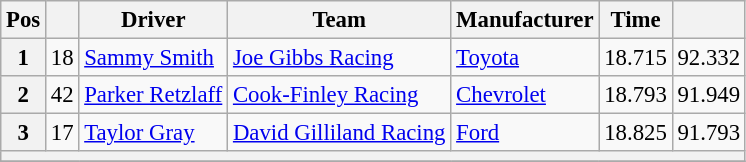<table class="wikitable" style="font-size:95%">
<tr>
<th>Pos</th>
<th></th>
<th>Driver</th>
<th>Team</th>
<th>Manufacturer</th>
<th>Time</th>
<th></th>
</tr>
<tr>
<th>1</th>
<td>18</td>
<td><a href='#'>Sammy Smith</a></td>
<td><a href='#'>Joe Gibbs Racing</a></td>
<td><a href='#'>Toyota</a></td>
<td>18.715</td>
<td>92.332</td>
</tr>
<tr>
<th>2</th>
<td>42</td>
<td><a href='#'>Parker Retzlaff</a></td>
<td><a href='#'>Cook-Finley Racing</a></td>
<td><a href='#'>Chevrolet</a></td>
<td>18.793</td>
<td>91.949</td>
</tr>
<tr>
<th>3</th>
<td>17</td>
<td><a href='#'>Taylor Gray</a></td>
<td><a href='#'>David Gilliland Racing</a></td>
<td><a href='#'>Ford</a></td>
<td>18.825</td>
<td>91.793</td>
</tr>
<tr>
<th colspan="7"></th>
</tr>
<tr>
</tr>
</table>
